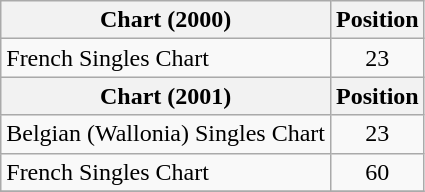<table class="wikitable sortable">
<tr>
<th>Chart (2000)</th>
<th>Position</th>
</tr>
<tr>
<td>French Singles Chart</td>
<td align="center">23</td>
</tr>
<tr>
<th>Chart (2001)</th>
<th>Position</th>
</tr>
<tr>
<td>Belgian (Wallonia) Singles Chart</td>
<td align="center">23</td>
</tr>
<tr>
<td>French Singles Chart</td>
<td align="center">60</td>
</tr>
<tr>
</tr>
</table>
